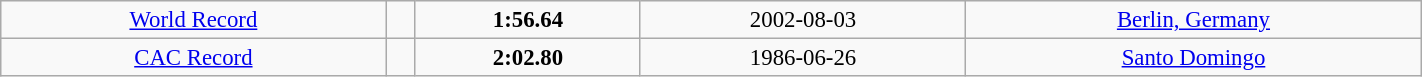<table class="wikitable" style=" text-align:center; font-size:95%;" width="75%">
<tr>
<td><a href='#'>World Record</a></td>
<td></td>
<td><strong>1:56.64</strong></td>
<td>2002-08-03</td>
<td> <a href='#'>Berlin, Germany</a></td>
</tr>
<tr>
<td><a href='#'>CAC Record</a></td>
<td></td>
<td><strong>2:02.80</strong></td>
<td>1986-06-26</td>
<td> <a href='#'>Santo Domingo</a></td>
</tr>
</table>
